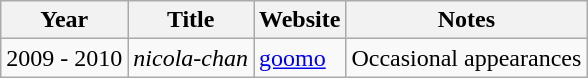<table class="wikitable">
<tr>
<th>Year</th>
<th>Title</th>
<th>Website</th>
<th>Notes</th>
</tr>
<tr>
<td>2009 - 2010</td>
<td><em>nicola-chan</em></td>
<td><a href='#'>goomo</a></td>
<td>Occasional appearances</td>
</tr>
</table>
